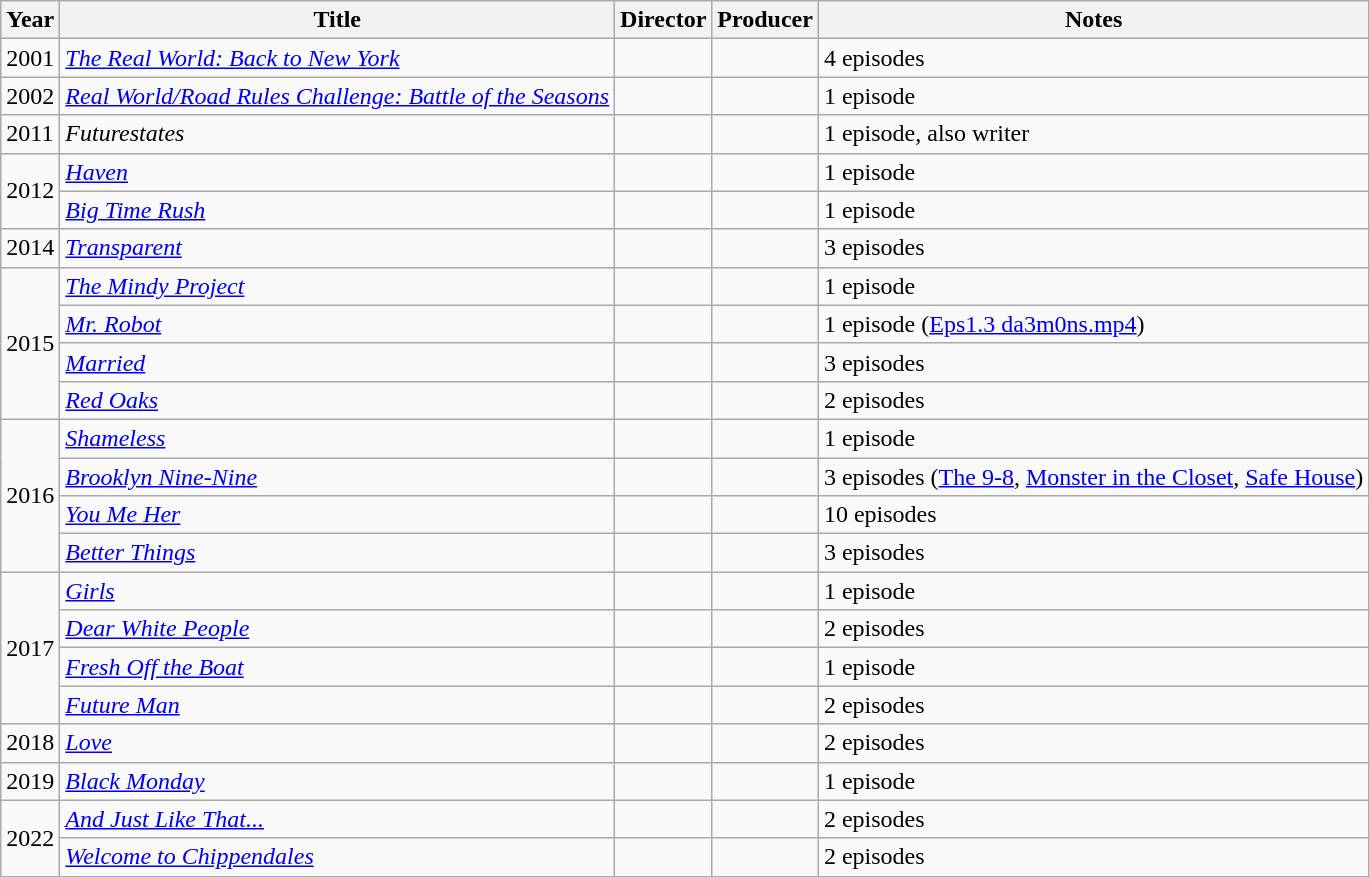<table class="wikitable">
<tr>
<th>Year</th>
<th>Title</th>
<th>Director</th>
<th>Producer</th>
<th>Notes</th>
</tr>
<tr>
<td>2001</td>
<td><em><a href='#'>The Real World: Back to New York</a></em></td>
<td></td>
<td></td>
<td>4 episodes</td>
</tr>
<tr>
<td>2002</td>
<td><em><a href='#'>Real World/Road Rules Challenge: Battle of the Seasons</a></em></td>
<td></td>
<td></td>
<td>1 episode</td>
</tr>
<tr>
<td>2011</td>
<td><em>Futurestates</em></td>
<td></td>
<td></td>
<td>1 episode, also writer</td>
</tr>
<tr>
<td rowspan=2>2012</td>
<td><em><a href='#'>Haven</a></em></td>
<td></td>
<td></td>
<td>1 episode</td>
</tr>
<tr>
<td><em><a href='#'>Big Time Rush</a></em></td>
<td></td>
<td></td>
<td>1 episode</td>
</tr>
<tr>
<td>2014</td>
<td><em><a href='#'>Transparent</a></em></td>
<td></td>
<td></td>
<td>3 episodes</td>
</tr>
<tr>
<td rowspan=4>2015</td>
<td><em><a href='#'>The Mindy Project</a></em></td>
<td></td>
<td></td>
<td>1 episode</td>
</tr>
<tr>
<td><em><a href='#'>Mr. Robot</a></em></td>
<td></td>
<td></td>
<td>1 episode (<a href='#'>Eps1.3 da3m0ns.mp4</a>)</td>
</tr>
<tr>
<td><em><a href='#'>Married</a></em></td>
<td></td>
<td></td>
<td>3 episodes</td>
</tr>
<tr>
<td><em><a href='#'>Red Oaks</a></em></td>
<td></td>
<td></td>
<td>2 episodes</td>
</tr>
<tr>
<td rowspan=4>2016</td>
<td><em><a href='#'>Shameless</a></em></td>
<td></td>
<td></td>
<td>1 episode</td>
</tr>
<tr>
<td><em><a href='#'>Brooklyn Nine-Nine</a></em></td>
<td></td>
<td></td>
<td>3 episodes (<a href='#'>The 9-8</a>, <a href='#'>Monster in the Closet</a>, <a href='#'>Safe House</a>)</td>
</tr>
<tr>
<td><em><a href='#'>You Me Her</a></em></td>
<td></td>
<td></td>
<td>10 episodes</td>
</tr>
<tr>
<td><em><a href='#'>Better Things</a></em></td>
<td></td>
<td></td>
<td>3 episodes</td>
</tr>
<tr>
<td rowspan=4>2017</td>
<td><em><a href='#'>Girls</a></em></td>
<td></td>
<td></td>
<td>1 episode</td>
</tr>
<tr>
<td><em><a href='#'>Dear White People</a></em></td>
<td></td>
<td></td>
<td>2 episodes</td>
</tr>
<tr>
<td><em><a href='#'>Fresh Off the Boat</a></em></td>
<td></td>
<td></td>
<td>1 episode</td>
</tr>
<tr>
<td><em><a href='#'>Future Man</a></em></td>
<td></td>
<td></td>
<td>2 episodes</td>
</tr>
<tr>
<td>2018</td>
<td><em><a href='#'>Love</a></em></td>
<td></td>
<td></td>
<td>2 episodes</td>
</tr>
<tr>
<td>2019</td>
<td><em><a href='#'>Black Monday</a></em></td>
<td></td>
<td></td>
<td>1 episode</td>
</tr>
<tr>
<td rowspan=2>2022</td>
<td><em><a href='#'>And Just Like That...</a></em></td>
<td></td>
<td></td>
<td>2 episodes</td>
</tr>
<tr>
<td><em><a href='#'>Welcome to Chippendales</a></em></td>
<td></td>
<td></td>
<td>2 episodes</td>
</tr>
</table>
